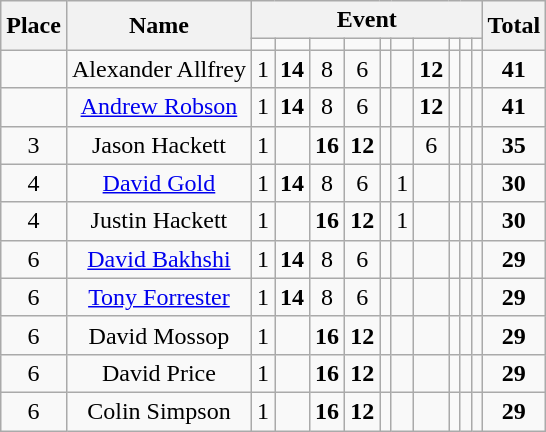<table class="wikitable" style="text-align:center;">
<tr>
<th rowspan="2">Place</th>
<th rowspan="2">Name</th>
<th colspan="10">Event</th>
<th rowspan="2">Total</th>
</tr>
<tr>
<td></td>
<td></td>
<td></td>
<td></td>
<td></td>
<td></td>
<td></td>
<td></td>
<td></td>
<td></td>
</tr>
<tr>
<td></td>
<td>Alexander Allfrey</td>
<td>1</td>
<td><strong>14</strong></td>
<td>8</td>
<td>6</td>
<td></td>
<td></td>
<td><strong>12</strong></td>
<td></td>
<td></td>
<td></td>
<td><strong>41</strong></td>
</tr>
<tr>
<td></td>
<td><a href='#'>Andrew Robson</a></td>
<td>1</td>
<td><strong>14</strong></td>
<td>8</td>
<td>6</td>
<td></td>
<td></td>
<td><strong>12</strong></td>
<td></td>
<td></td>
<td></td>
<td><strong>41</strong></td>
</tr>
<tr>
<td>3</td>
<td>Jason Hackett</td>
<td>1</td>
<td></td>
<td><strong>16</strong></td>
<td><strong>12</strong></td>
<td></td>
<td></td>
<td>6</td>
<td></td>
<td></td>
<td></td>
<td><strong>35</strong></td>
</tr>
<tr>
<td>4</td>
<td><a href='#'>David Gold</a></td>
<td>1</td>
<td><strong>14</strong></td>
<td>8</td>
<td>6</td>
<td></td>
<td>1</td>
<td></td>
<td></td>
<td></td>
<td></td>
<td><strong>30</strong></td>
</tr>
<tr>
<td>4</td>
<td>Justin Hackett</td>
<td>1</td>
<td></td>
<td><strong>16</strong></td>
<td><strong>12</strong></td>
<td></td>
<td>1</td>
<td></td>
<td></td>
<td></td>
<td></td>
<td><strong>30</strong></td>
</tr>
<tr>
<td>6</td>
<td><a href='#'>David Bakhshi</a></td>
<td>1</td>
<td><strong>14</strong></td>
<td>8</td>
<td>6</td>
<td></td>
<td></td>
<td></td>
<td></td>
<td></td>
<td></td>
<td><strong>29</strong></td>
</tr>
<tr>
<td>6</td>
<td><a href='#'>Tony Forrester</a></td>
<td>1</td>
<td><strong>14</strong></td>
<td>8</td>
<td>6</td>
<td></td>
<td></td>
<td></td>
<td></td>
<td></td>
<td></td>
<td><strong>29</strong></td>
</tr>
<tr>
<td>6</td>
<td>David Mossop</td>
<td>1</td>
<td></td>
<td><strong>16</strong></td>
<td><strong>12</strong></td>
<td></td>
<td></td>
<td></td>
<td></td>
<td></td>
<td></td>
<td><strong>29</strong></td>
</tr>
<tr>
<td>6</td>
<td>David Price</td>
<td>1</td>
<td></td>
<td><strong>16</strong></td>
<td><strong>12</strong></td>
<td></td>
<td></td>
<td></td>
<td></td>
<td></td>
<td></td>
<td><strong>29</strong></td>
</tr>
<tr>
<td>6</td>
<td>Colin Simpson</td>
<td>1</td>
<td></td>
<td><strong>16</strong></td>
<td><strong>12</strong></td>
<td></td>
<td></td>
<td></td>
<td></td>
<td></td>
<td></td>
<td><strong>29</strong></td>
</tr>
</table>
